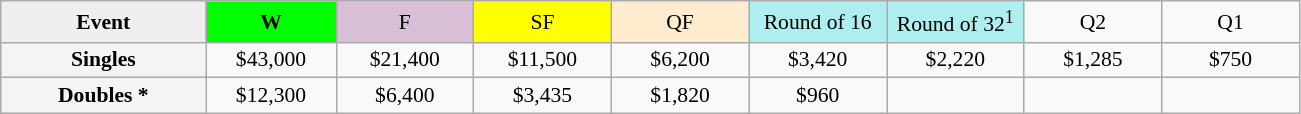<table class=wikitable style=font-size:90%;text-align:center>
<tr>
<td style="width:130px; background:#efefef;"><strong>Event</strong></td>
<td style="width:80px; background:lime;"><strong>W</strong></td>
<td style="width:85px; background:thistle;">F</td>
<td style="width:85px; background:#ff0;">SF</td>
<td style="width:85px; background:#ffebcd;">QF</td>
<td style="width:85px; background:#afeeee;">Round of 16</td>
<td style="width:85px; background:#afeeee;">Round of 32<sup>1</sup></td>
<td width=85>Q2</td>
<td width=85>Q1</td>
</tr>
<tr>
<td style="background:#f4f4f4;"><strong>Singles</strong></td>
<td>$43,000</td>
<td>$21,400</td>
<td>$11,500</td>
<td>$6,200</td>
<td>$3,420</td>
<td>$2,220</td>
<td>$1,285</td>
<td>$750</td>
</tr>
<tr>
<td style="background:#f4f4f4;"><strong>Doubles *</strong></td>
<td>$12,300</td>
<td>$6,400</td>
<td>$3,435</td>
<td>$1,820</td>
<td>$960</td>
<td></td>
<td></td>
<td></td>
</tr>
</table>
